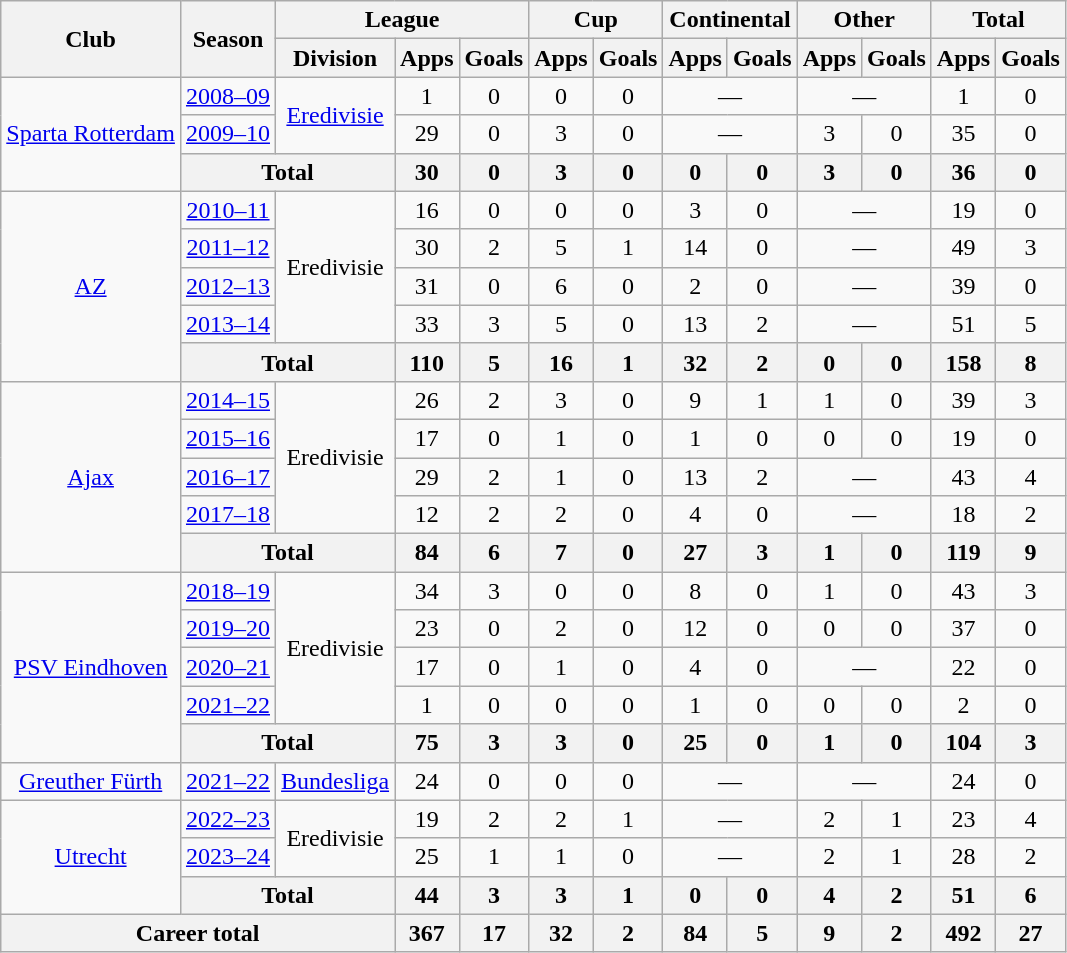<table class="wikitable" style="text-align:center">
<tr>
<th rowspan="2">Club</th>
<th rowspan="2">Season</th>
<th colspan="3">League</th>
<th colspan="2">Cup</th>
<th colspan="2">Continental</th>
<th colspan="2">Other</th>
<th colspan="2">Total</th>
</tr>
<tr>
<th>Division</th>
<th>Apps</th>
<th>Goals</th>
<th>Apps</th>
<th>Goals</th>
<th>Apps</th>
<th>Goals</th>
<th>Apps</th>
<th>Goals</th>
<th>Apps</th>
<th>Goals</th>
</tr>
<tr>
<td rowspan="3"><a href='#'>Sparta Rotterdam</a></td>
<td><a href='#'>2008–09</a></td>
<td rowspan="2"><a href='#'>Eredivisie</a></td>
<td>1</td>
<td>0</td>
<td>0</td>
<td>0</td>
<td colspan="2">—</td>
<td colspan="2">—</td>
<td>1</td>
<td>0</td>
</tr>
<tr>
<td><a href='#'>2009–10</a></td>
<td>29</td>
<td>0</td>
<td>3</td>
<td>0</td>
<td colspan="2">—</td>
<td>3</td>
<td>0</td>
<td>35</td>
<td>0</td>
</tr>
<tr>
<th colspan="2">Total</th>
<th>30</th>
<th>0</th>
<th>3</th>
<th>0</th>
<th>0</th>
<th>0</th>
<th>3</th>
<th>0</th>
<th>36</th>
<th>0</th>
</tr>
<tr>
<td rowspan="5"><a href='#'>AZ</a></td>
<td><a href='#'>2010–11</a></td>
<td rowspan="4">Eredivisie</td>
<td>16</td>
<td>0</td>
<td>0</td>
<td>0</td>
<td>3</td>
<td>0</td>
<td colspan="2">—</td>
<td>19</td>
<td>0</td>
</tr>
<tr>
<td><a href='#'>2011–12</a></td>
<td>30</td>
<td>2</td>
<td>5</td>
<td>1</td>
<td>14</td>
<td>0</td>
<td colspan="2">—</td>
<td>49</td>
<td>3</td>
</tr>
<tr>
<td><a href='#'>2012–13</a></td>
<td>31</td>
<td>0</td>
<td>6</td>
<td>0</td>
<td>2</td>
<td>0</td>
<td colspan="2">—</td>
<td>39</td>
<td>0</td>
</tr>
<tr>
<td><a href='#'>2013–14</a></td>
<td>33</td>
<td>3</td>
<td>5</td>
<td>0</td>
<td>13</td>
<td>2</td>
<td colspan="2">—</td>
<td>51</td>
<td>5</td>
</tr>
<tr>
<th colspan="2">Total</th>
<th>110</th>
<th>5</th>
<th>16</th>
<th>1</th>
<th>32</th>
<th>2</th>
<th>0</th>
<th>0</th>
<th>158</th>
<th>8</th>
</tr>
<tr>
<td rowspan="5"><a href='#'>Ajax</a></td>
<td><a href='#'>2014–15</a></td>
<td rowspan="4">Eredivisie</td>
<td>26</td>
<td>2</td>
<td>3</td>
<td>0</td>
<td>9</td>
<td>1</td>
<td>1</td>
<td>0</td>
<td>39</td>
<td>3</td>
</tr>
<tr>
<td><a href='#'>2015–16</a></td>
<td>17</td>
<td>0</td>
<td>1</td>
<td>0</td>
<td>1</td>
<td>0</td>
<td>0</td>
<td>0</td>
<td>19</td>
<td>0</td>
</tr>
<tr>
<td><a href='#'>2016–17</a></td>
<td>29</td>
<td>2</td>
<td>1</td>
<td>0</td>
<td>13</td>
<td>2</td>
<td colspan="2">—</td>
<td>43</td>
<td>4</td>
</tr>
<tr>
<td><a href='#'>2017–18</a></td>
<td>12</td>
<td>2</td>
<td>2</td>
<td>0</td>
<td>4</td>
<td>0</td>
<td colspan="2">—</td>
<td>18</td>
<td>2</td>
</tr>
<tr>
<th colspan="2">Total</th>
<th>84</th>
<th>6</th>
<th>7</th>
<th>0</th>
<th>27</th>
<th>3</th>
<th>1</th>
<th>0</th>
<th>119</th>
<th>9</th>
</tr>
<tr>
<td rowspan="5"><a href='#'>PSV Eindhoven</a></td>
<td><a href='#'>2018–19</a></td>
<td rowspan="4">Eredivisie</td>
<td>34</td>
<td>3</td>
<td>0</td>
<td>0</td>
<td>8</td>
<td>0</td>
<td>1</td>
<td>0</td>
<td>43</td>
<td>3</td>
</tr>
<tr>
<td><a href='#'>2019–20</a></td>
<td>23</td>
<td>0</td>
<td>2</td>
<td>0</td>
<td>12</td>
<td>0</td>
<td>0</td>
<td>0</td>
<td>37</td>
<td>0</td>
</tr>
<tr>
<td><a href='#'>2020–21</a></td>
<td>17</td>
<td>0</td>
<td>1</td>
<td>0</td>
<td>4</td>
<td>0</td>
<td colspan="2">—</td>
<td>22</td>
<td>0</td>
</tr>
<tr>
<td><a href='#'>2021–22</a></td>
<td>1</td>
<td>0</td>
<td>0</td>
<td>0</td>
<td>1</td>
<td>0</td>
<td>0</td>
<td>0</td>
<td>2</td>
<td>0</td>
</tr>
<tr>
<th colspan="2">Total</th>
<th>75</th>
<th>3</th>
<th>3</th>
<th>0</th>
<th>25</th>
<th>0</th>
<th>1</th>
<th>0</th>
<th>104</th>
<th>3</th>
</tr>
<tr>
<td><a href='#'>Greuther Fürth</a></td>
<td><a href='#'>2021–22</a></td>
<td><a href='#'>Bundesliga</a></td>
<td>24</td>
<td>0</td>
<td>0</td>
<td>0</td>
<td colspan="2">—</td>
<td colspan="2">—</td>
<td>24</td>
<td>0</td>
</tr>
<tr>
<td rowspan="3"><a href='#'>Utrecht</a></td>
<td><a href='#'>2022–23</a></td>
<td rowspan="2">Eredivisie</td>
<td>19</td>
<td>2</td>
<td>2</td>
<td>1</td>
<td colspan="2">—</td>
<td>2</td>
<td>1</td>
<td>23</td>
<td>4</td>
</tr>
<tr>
<td><a href='#'>2023–24</a></td>
<td>25</td>
<td>1</td>
<td>1</td>
<td>0</td>
<td colspan="2">—</td>
<td>2</td>
<td>1</td>
<td>28</td>
<td>2</td>
</tr>
<tr>
<th colspan="2">Total</th>
<th>44</th>
<th>3</th>
<th>3</th>
<th>1</th>
<th>0</th>
<th>0</th>
<th>4</th>
<th>2</th>
<th>51</th>
<th>6</th>
</tr>
<tr>
<th colspan="3">Career total</th>
<th>367</th>
<th>17</th>
<th>32</th>
<th>2</th>
<th>84</th>
<th>5</th>
<th>9</th>
<th>2</th>
<th>492</th>
<th>27</th>
</tr>
</table>
